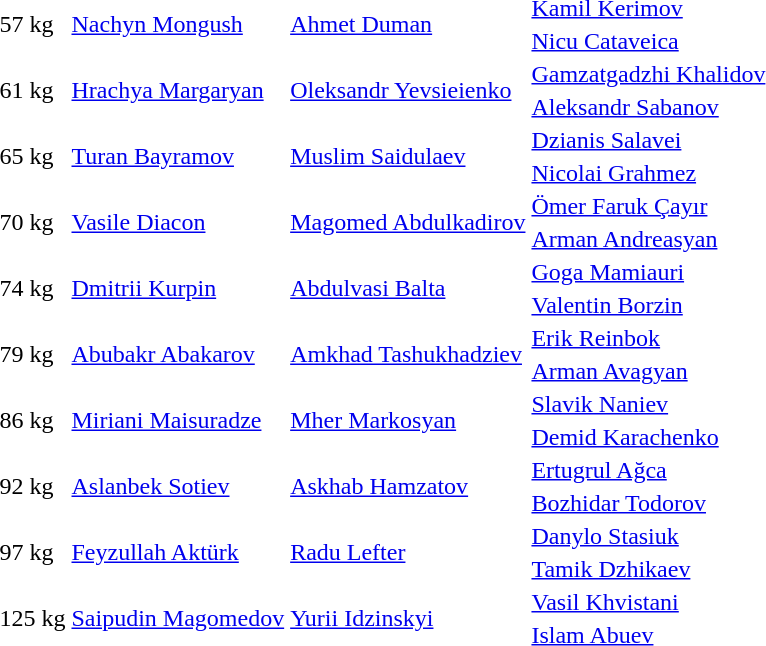<table>
<tr>
<td rowspan=2>57 kg</td>
<td rowspan=2> <a href='#'>Nachyn Mongush</a></td>
<td rowspan=2> <a href='#'>Ahmet Duman</a></td>
<td> <a href='#'>Kamil Kerimov</a></td>
</tr>
<tr>
<td><a href='#'>Nicu Cataveica</a></td>
</tr>
<tr>
<td rowspan=2>61 kg</td>
<td rowspan=2> <a href='#'>Hrachya Margaryan</a></td>
<td rowspan=2> <a href='#'>Oleksandr Yevsieienko</a></td>
<td> <a href='#'>Gamzatgadzhi Khalidov</a></td>
</tr>
<tr>
<td> <a href='#'>Aleksandr Sabanov</a></td>
</tr>
<tr>
<td rowspan=2>65 kg</td>
<td rowspan=2> <a href='#'>Turan Bayramov</a></td>
<td rowspan=2> <a href='#'>Muslim Saidulaev</a></td>
<td> <a href='#'>Dzianis Salavei</a></td>
</tr>
<tr>
<td> <a href='#'>Nicolai Grahmez</a></td>
</tr>
<tr>
<td rowspan=2>70 kg</td>
<td rowspan=2> <a href='#'>Vasile Diacon</a></td>
<td rowspan=2> <a href='#'>Magomed Abdulkadirov</a></td>
<td> <a href='#'>Ömer Faruk Çayır</a></td>
</tr>
<tr>
<td> <a href='#'>Arman Andreasyan</a></td>
</tr>
<tr>
<td rowspan=2>74 kg</td>
<td rowspan=2> <a href='#'>Dmitrii Kurpin</a></td>
<td rowspan=2> <a href='#'>Abdulvasi Balta</a></td>
<td> <a href='#'>Goga Mamiauri</a></td>
</tr>
<tr>
<td> <a href='#'>Valentin Borzin</a></td>
</tr>
<tr>
<td rowspan=2>79 kg</td>
<td rowspan=2> <a href='#'>Abubakr Abakarov</a></td>
<td rowspan=2> <a href='#'>Amkhad Tashukhadziev</a></td>
<td> <a href='#'>Erik Reinbok</a></td>
</tr>
<tr>
<td> <a href='#'>Arman Avagyan</a></td>
</tr>
<tr>
<td rowspan=2>86 kg</td>
<td rowspan=2> <a href='#'>Miriani Maisuradze</a></td>
<td rowspan=2> <a href='#'>Mher Markosyan</a></td>
<td> <a href='#'>Slavik Naniev</a></td>
</tr>
<tr>
<td> <a href='#'>Demid Karachenko</a></td>
</tr>
<tr>
<td rowspan=2>92 kg</td>
<td rowspan=2> <a href='#'>Aslanbek Sotiev</a></td>
<td rowspan=2> <a href='#'>Askhab Hamzatov</a></td>
<td> <a href='#'>Ertugrul Ağca</a></td>
</tr>
<tr>
<td> <a href='#'>Bozhidar Todorov</a></td>
</tr>
<tr>
<td rowspan=2>97 kg</td>
<td rowspan=2> <a href='#'>Feyzullah Aktürk</a></td>
<td rowspan=2> <a href='#'>Radu Lefter</a></td>
<td> <a href='#'>Danylo Stasiuk</a></td>
</tr>
<tr>
<td> <a href='#'>Tamik Dzhikaev</a></td>
</tr>
<tr>
<td rowspan=2>125 kg</td>
<td rowspan=2> <a href='#'>Saipudin Magomedov</a></td>
<td rowspan=2> <a href='#'>Yurii Idzinskyi</a></td>
<td> <a href='#'>Vasil Khvistani</a></td>
</tr>
<tr>
<td> <a href='#'>Islam Abuev</a></td>
</tr>
</table>
